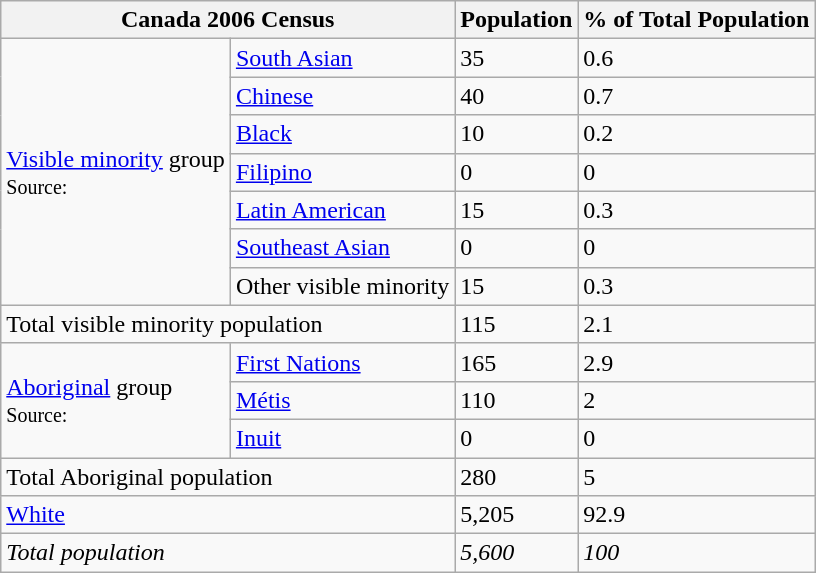<table class="wikitable">
<tr>
<th colspan="2">Canada 2006 Census</th>
<th>Population</th>
<th>% of Total Population</th>
</tr>
<tr>
<td rowspan="7"><a href='#'>Visible minority</a> group<br><small>Source:</small></td>
<td><a href='#'>South Asian</a></td>
<td>35</td>
<td>0.6</td>
</tr>
<tr>
<td><a href='#'>Chinese</a></td>
<td>40</td>
<td>0.7</td>
</tr>
<tr>
<td><a href='#'>Black</a></td>
<td>10</td>
<td>0.2</td>
</tr>
<tr>
<td><a href='#'>Filipino</a></td>
<td>0</td>
<td>0</td>
</tr>
<tr>
<td><a href='#'>Latin American</a></td>
<td>15</td>
<td>0.3</td>
</tr>
<tr>
<td><a href='#'>Southeast Asian</a></td>
<td>0</td>
<td>0</td>
</tr>
<tr>
<td>Other visible minority</td>
<td>15</td>
<td>0.3</td>
</tr>
<tr>
<td colspan="2">Total visible minority population</td>
<td>115</td>
<td>2.1</td>
</tr>
<tr>
<td rowspan="3"><a href='#'>Aboriginal</a> group<br><small>Source:</small></td>
<td><a href='#'>First Nations</a></td>
<td>165</td>
<td>2.9</td>
</tr>
<tr>
<td><a href='#'>Métis</a></td>
<td>110</td>
<td>2</td>
</tr>
<tr>
<td><a href='#'>Inuit</a></td>
<td>0</td>
<td>0</td>
</tr>
<tr>
<td colspan="2">Total Aboriginal population</td>
<td>280</td>
<td>5</td>
</tr>
<tr>
<td colspan="2"><a href='#'>White</a></td>
<td>5,205</td>
<td>92.9</td>
</tr>
<tr>
<td colspan="2"><em>Total population</em></td>
<td><em>5,600</em></td>
<td><em>100</em></td>
</tr>
</table>
